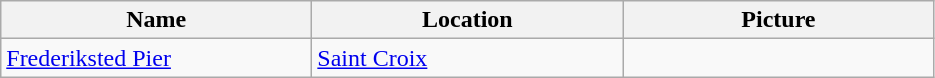<table class="wikitable">
<tr>
<th width="200px">Name</th>
<th width="200px">Location</th>
<th width="200px">Picture</th>
</tr>
<tr>
<td><a href='#'>Frederiksted Pier</a></td>
<td><a href='#'>Saint Croix</a></td>
<td></td>
</tr>
</table>
